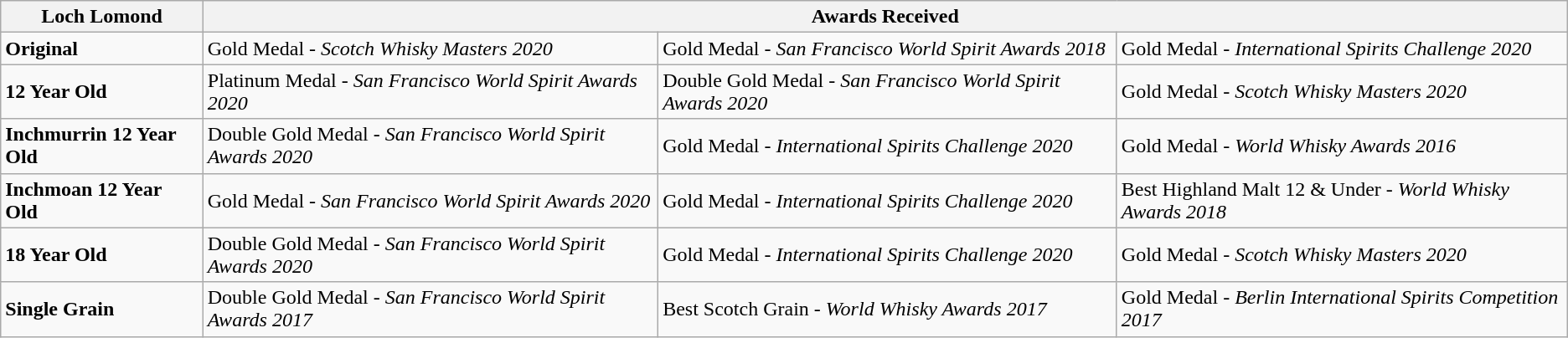<table class="wikitable">
<tr>
<th>Loch Lomond</th>
<th colspan="3">Awards Received</th>
</tr>
<tr>
<td><strong>Original</strong></td>
<td>Gold Medal - <em>Scotch Whisky Masters 2020</em></td>
<td>Gold Medal - <em>San Francisco World Spirit Awards</em> <em>2018</em></td>
<td>Gold Medal - <em>International Spirits Challenge 2020</em></td>
</tr>
<tr>
<td><strong>12 Year Old</strong></td>
<td>Platinum Medal - <em>San Francisco World Spirit Awards</em> <em>2020</em></td>
<td>Double Gold Medal - <em>San Francisco World Spirit Awards</em> <em>2020</em></td>
<td>Gold Medal - <em>Scotch Whisky Masters 2020</em></td>
</tr>
<tr>
<td><strong>Inchmurrin 12 Year Old</strong></td>
<td>Double Gold Medal - <em>San Francisco World Spirit Awards</em> <em>2020</em></td>
<td>Gold Medal - <em>International Spirits Challenge 2020</em></td>
<td>Gold Medal - <em>World Whisky Awards 2016</em></td>
</tr>
<tr>
<td><strong>Inchmoan 12 Year Old</strong></td>
<td>Gold Medal - <em>San Francisco World Spirit Awards</em> <em>2020</em></td>
<td>Gold Medal - <em>International Spirits Challenge 2020</em></td>
<td>Best Highland Malt 12 & Under - <em>World Whisky Awards 2018</em></td>
</tr>
<tr>
<td><strong>18 Year Old</strong></td>
<td>Double Gold Medal - <em>San Francisco World Spirit Awards</em> <em>2020</em></td>
<td>Gold Medal - <em>International Spirits Challenge 2020</em></td>
<td>Gold Medal - <em>Scotch Whisky Masters 2020</em></td>
</tr>
<tr>
<td><strong>Single Grain</strong></td>
<td>Double Gold Medal - <em>San Francisco World Spirit Awards</em> <em>2017</em></td>
<td>Best Scotch Grain - <em>World Whisky Awards 2017</em></td>
<td>Gold Medal - <em>Berlin International Spirits Competition 2017</em></td>
</tr>
</table>
